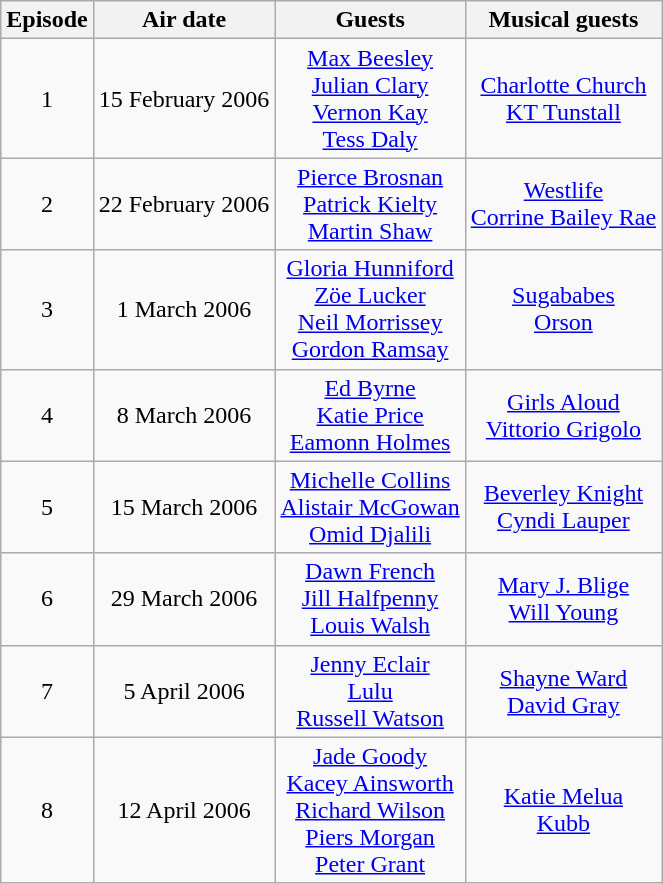<table class="wikitable" style="text-align:center;">
<tr>
<th>Episode</th>
<th>Air date</th>
<th>Guests</th>
<th>Musical guests</th>
</tr>
<tr>
<td>1</td>
<td>15 February 2006</td>
<td><a href='#'>Max Beesley</a><br><a href='#'>Julian Clary</a><br><a href='#'>Vernon Kay</a><br><a href='#'>Tess Daly</a></td>
<td><a href='#'>Charlotte Church</a><br><a href='#'>KT Tunstall</a></td>
</tr>
<tr>
<td>2</td>
<td>22 February 2006</td>
<td><a href='#'>Pierce Brosnan</a><br><a href='#'>Patrick Kielty</a><br><a href='#'>Martin Shaw</a></td>
<td><a href='#'>Westlife</a><br><a href='#'>Corrine Bailey Rae</a></td>
</tr>
<tr>
<td>3</td>
<td>1 March 2006</td>
<td><a href='#'>Gloria Hunniford</a><br><a href='#'>Zöe Lucker</a><br><a href='#'>Neil Morrissey</a><br><a href='#'>Gordon Ramsay</a></td>
<td><a href='#'>Sugababes</a><br><a href='#'>Orson</a></td>
</tr>
<tr>
<td>4</td>
<td>8 March 2006</td>
<td><a href='#'>Ed Byrne</a><br><a href='#'>Katie Price</a><br><a href='#'>Eamonn Holmes</a></td>
<td><a href='#'>Girls Aloud</a><br><a href='#'>Vittorio Grigolo</a></td>
</tr>
<tr>
<td>5</td>
<td>15 March 2006</td>
<td><a href='#'>Michelle Collins</a><br><a href='#'>Alistair McGowan</a><br><a href='#'>Omid Djalili</a></td>
<td><a href='#'>Beverley Knight</a><br><a href='#'>Cyndi Lauper</a></td>
</tr>
<tr>
<td>6</td>
<td>29 March 2006</td>
<td><a href='#'>Dawn French</a><br><a href='#'>Jill Halfpenny</a><br><a href='#'>Louis Walsh</a></td>
<td><a href='#'>Mary J. Blige</a><br><a href='#'>Will Young</a></td>
</tr>
<tr>
<td>7</td>
<td>5 April 2006</td>
<td><a href='#'>Jenny Eclair</a><br><a href='#'>Lulu</a><br><a href='#'>Russell Watson</a></td>
<td><a href='#'>Shayne Ward</a><br><a href='#'>David Gray</a></td>
</tr>
<tr>
<td>8</td>
<td>12 April 2006</td>
<td><a href='#'>Jade Goody</a><br><a href='#'>Kacey Ainsworth</a><br><a href='#'>Richard Wilson</a><br><a href='#'>Piers Morgan</a><br><a href='#'>Peter Grant</a></td>
<td><a href='#'>Katie Melua</a><br><a href='#'>Kubb</a></td>
</tr>
</table>
